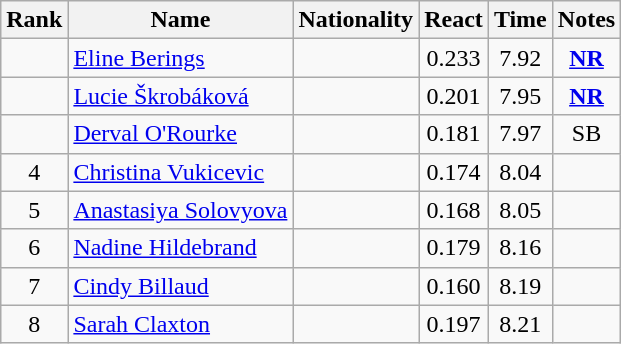<table class="wikitable sortable" style="text-align:center">
<tr>
<th>Rank</th>
<th>Name</th>
<th>Nationality</th>
<th>React</th>
<th>Time</th>
<th>Notes</th>
</tr>
<tr>
<td></td>
<td align="left"><a href='#'>Eline Berings</a></td>
<td align=left></td>
<td>0.233</td>
<td>7.92</td>
<td><strong><a href='#'>NR</a></strong></td>
</tr>
<tr>
<td></td>
<td align="left"><a href='#'>Lucie Škrobáková</a></td>
<td align=left></td>
<td>0.201</td>
<td>7.95</td>
<td><strong><a href='#'>NR</a></strong></td>
</tr>
<tr>
<td></td>
<td align="left"><a href='#'>Derval O'Rourke</a></td>
<td align=left></td>
<td>0.181</td>
<td>7.97</td>
<td>SB</td>
</tr>
<tr>
<td>4</td>
<td align="left"><a href='#'>Christina Vukicevic</a></td>
<td align=left></td>
<td>0.174</td>
<td>8.04</td>
<td></td>
</tr>
<tr>
<td>5</td>
<td align="left"><a href='#'>Anastasiya Solovyova</a></td>
<td align=left></td>
<td>0.168</td>
<td>8.05</td>
<td></td>
</tr>
<tr>
<td>6</td>
<td align="left"><a href='#'>Nadine Hildebrand</a></td>
<td align=left></td>
<td>0.179</td>
<td>8.16</td>
<td></td>
</tr>
<tr>
<td>7</td>
<td align="left"><a href='#'>Cindy Billaud</a></td>
<td align=left></td>
<td>0.160</td>
<td>8.19</td>
<td></td>
</tr>
<tr>
<td>8</td>
<td align="left"><a href='#'>Sarah Claxton</a></td>
<td align=left></td>
<td>0.197</td>
<td>8.21</td>
<td></td>
</tr>
</table>
